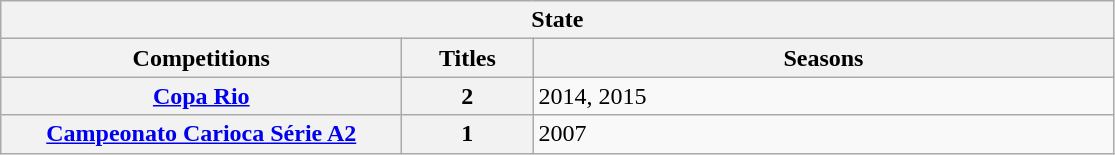<table class="wikitable">
<tr>
<th colspan="3">State</th>
</tr>
<tr>
<th style="width:260px">Competitions</th>
<th style="width:80px">Titles</th>
<th style="width:380px">Seasons</th>
</tr>
<tr>
<th style="text-align:center"><a href='#'>Copa Rio</a></th>
<th style="text-align:center"><strong>2</strong></th>
<td align="left">2014, 2015</td>
</tr>
<tr>
<th style="text-align:center"><a href='#'>Campeonato Carioca Série A2</a></th>
<th style="text-align:center"><strong>1</strong></th>
<td align="left">2007</td>
</tr>
</table>
